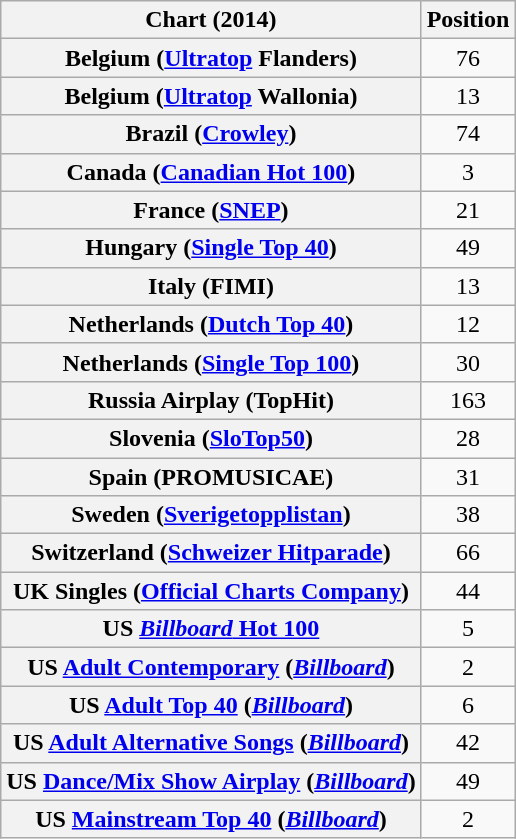<table class="wikitable sortable plainrowheaders" style="text-align:center;">
<tr>
<th>Chart (2014)</th>
<th>Position</th>
</tr>
<tr>
<th scope="row">Belgium (<a href='#'>Ultratop</a> Flanders)</th>
<td style="text-align:center;">76</td>
</tr>
<tr>
<th scope="row">Belgium (<a href='#'>Ultratop</a> Wallonia)</th>
<td style="text-align:center;">13</td>
</tr>
<tr>
<th scope="row">Brazil (<a href='#'>Crowley</a>)</th>
<td>74</td>
</tr>
<tr>
<th scope="row">Canada (<a href='#'>Canadian Hot 100</a>)</th>
<td style="text-align:center;">3</td>
</tr>
<tr>
<th scope="row">France (<a href='#'>SNEP</a>)</th>
<td style="text-align:center;">21</td>
</tr>
<tr>
<th scope="row">Hungary (<a href='#'>Single Top 40</a>)</th>
<td style="text-align:center;">49</td>
</tr>
<tr>
<th scope="row">Italy (FIMI)</th>
<td style="text-align:center;">13</td>
</tr>
<tr>
<th scope="row">Netherlands (<a href='#'>Dutch Top 40</a>)</th>
<td style="text-align:center;">12</td>
</tr>
<tr>
<th scope="row">Netherlands (<a href='#'>Single Top 100</a>)</th>
<td style="text-align:center;">30</td>
</tr>
<tr>
<th scope="row">Russia Airplay (TopHit)</th>
<td style="text-align:center;">163</td>
</tr>
<tr>
<th scope="row">Slovenia (<a href='#'>SloTop50</a>)</th>
<td style="text-align:center;">28</td>
</tr>
<tr>
<th scope="row">Spain (PROMUSICAE)</th>
<td align=center>31</td>
</tr>
<tr>
<th scope="row">Sweden (<a href='#'>Sverigetopplistan</a>)</th>
<td style="text-align:center;">38</td>
</tr>
<tr>
<th scope="row">Switzerland (<a href='#'>Schweizer Hitparade</a>)</th>
<td style="text-align:center;">66</td>
</tr>
<tr>
<th scope="row">UK Singles (<a href='#'>Official Charts Company</a>)</th>
<td style="text-align:center;">44</td>
</tr>
<tr>
<th scope="row">US <a href='#'><em>Billboard</em> Hot 100</a></th>
<td style="text-align:center;">5</td>
</tr>
<tr>
<th scope="row">US <a href='#'>Adult Contemporary</a> (<em><a href='#'>Billboard</a></em>)</th>
<td style="text-align:center;">2</td>
</tr>
<tr>
<th scope="row">US <a href='#'>Adult Top 40</a> (<em><a href='#'>Billboard</a></em>)</th>
<td style="text-align:center;">6</td>
</tr>
<tr>
<th scope="row">US <a href='#'>Adult Alternative Songs</a> (<em><a href='#'>Billboard</a></em>)</th>
<td style="text-align:center;">42</td>
</tr>
<tr>
<th scope="row">US <a href='#'>Dance/Mix Show Airplay</a> (<em><a href='#'>Billboard</a></em>)</th>
<td style="text-align:center;">49</td>
</tr>
<tr>
<th scope="row">US <a href='#'>Mainstream Top 40</a> (<em><a href='#'>Billboard</a></em>)</th>
<td style="text-align:center;">2</td>
</tr>
</table>
